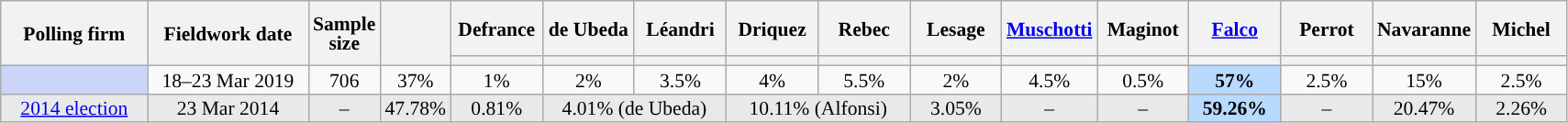<table class="wikitable sortable" style="text-align:center;font-size:90%;line-height:14px;">
<tr style="height:40px;">
<th style="width:100px;" rowspan="2">Polling firm</th>
<th style="width:110px;" rowspan="2">Fieldwork date</th>
<th style="width:35px;" rowspan="2">Sample<br>size</th>
<th style="width:30px;" rowspan="2"></th>
<th class="unsortable" style="width:60px;">Defrance<br></th>
<th class="unsortable" style="width:60px;">de Ubeda<br></th>
<th class="unsortable" style="width:60px;">Léandri<br></th>
<th class="unsortable" style="width:60px;">Driquez<br></th>
<th class="unsortable" style="width:60px;">Rebec<br></th>
<th class="unsortable" style="width:60px;">Lesage<br></th>
<th class="unsortable" style="width:60px;"><a href='#'>Muschotti</a><br></th>
<th class="unsortable" style="width:60px;">Maginot<br></th>
<th class="unsortable" style="width:60px;"><a href='#'>Falco</a><br></th>
<th class="unsortable" style="width:60px;">Perrot<br></th>
<th class="unsortable" style="width:60px;">Navaranne<br></th>
<th class="unsortable" style="width:60px;">Michel<br></th>
</tr>
<tr>
<th style="background:"></th>
<th style="background:"></th>
<th style="background:"></th>
<th style="background:"></th>
<th style="background:"></th>
<th style="background:"></th>
<th style="background:"></th>
<th style="background:"></th>
<th style="background:"></th>
<th style="background:"></th>
<th style="background:"></th>
<th style="background:"></th>
</tr>
<tr>
<td style="background:#CAD5F7;"></td>
<td data-sort-value="2019-03-23">18–23 Mar 2019</td>
<td>706</td>
<td>37%</td>
<td>1%</td>
<td>2%</td>
<td>3.5%</td>
<td>4%</td>
<td>5.5%</td>
<td>2%</td>
<td>4.5%</td>
<td>0.5%</td>
<td style="background:#B9DAFF;"><strong>57%</strong></td>
<td>2.5%</td>
<td>15%</td>
<td>2.5%</td>
</tr>
<tr style="background:#E9E9E9;">
<td><a href='#'>2014 election</a></td>
<td data-sort-value="2014-03-23">23 Mar 2014</td>
<td>–</td>
<td>47.78%</td>
<td>0.81%</td>
<td colspan="2">4.01% (de Ubeda)</td>
<td colspan="2">10.11% (Alfonsi)</td>
<td>3.05%</td>
<td>–</td>
<td>–</td>
<td style="background:#B9DAFF;"><strong>59.26%</strong></td>
<td>–</td>
<td>20.47%</td>
<td>2.26%</td>
</tr>
</table>
